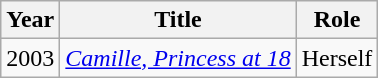<table class="wikitable ">
<tr>
<th>Year</th>
<th>Title</th>
<th>Role</th>
</tr>
<tr>
<td>2003</td>
<td><em><a href='#'>Camille, Princess at 18</a></em></td>
<td>Herself</td>
</tr>
</table>
